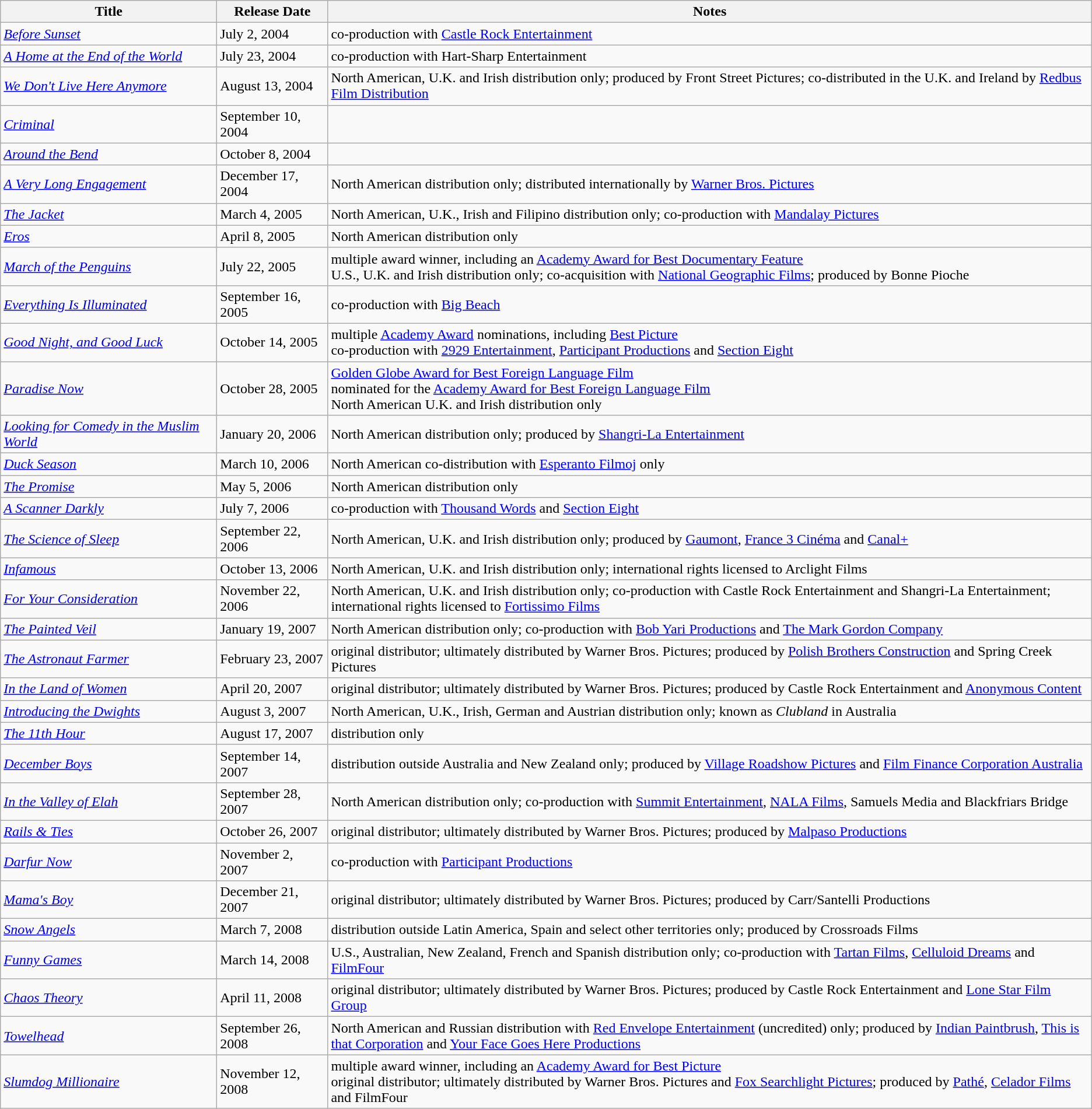<table class="wikitable sortable">
<tr>
<th>Title</th>
<th>Release Date</th>
<th style="width:70%">Notes</th>
</tr>
<tr>
<td><em><a href='#'>Before Sunset</a></em></td>
<td>July 2, 2004</td>
<td>co-production with <a href='#'>Castle Rock Entertainment</a></td>
</tr>
<tr>
<td><em><a href='#'>A Home at the End of the World</a></em></td>
<td>July 23, 2004</td>
<td>co-production with Hart-Sharp Entertainment</td>
</tr>
<tr>
<td><em><a href='#'>We Don't Live Here Anymore</a></em></td>
<td>August 13, 2004</td>
<td>North American, U.K. and Irish distribution only; produced by Front Street Pictures; co-distributed in the U.K. and Ireland by <a href='#'>Redbus Film Distribution</a></td>
</tr>
<tr>
<td><em><a href='#'>Criminal</a></em></td>
<td>September 10, 2004</td>
<td></td>
</tr>
<tr>
<td><em><a href='#'>Around the Bend</a></em></td>
<td>October 8, 2004</td>
<td></td>
</tr>
<tr>
<td><em><a href='#'>A Very Long Engagement</a></em></td>
<td>December 17, 2004</td>
<td>North American distribution only; distributed internationally by <a href='#'>Warner Bros. Pictures</a></td>
</tr>
<tr>
<td><em><a href='#'>The Jacket</a></em></td>
<td>March 4, 2005</td>
<td>North American, U.K., Irish and Filipino distribution only; co-production with <a href='#'>Mandalay Pictures</a></td>
</tr>
<tr>
<td><em><a href='#'>Eros</a></em></td>
<td>April 8, 2005</td>
<td>North American distribution only</td>
</tr>
<tr>
<td><em><a href='#'>March of the Penguins</a></em></td>
<td>July 22, 2005</td>
<td>multiple award winner, including an <a href='#'>Academy Award for Best Documentary Feature</a><br>U.S., U.K. and Irish distribution only; co-acquisition with <a href='#'>National Geographic Films</a>; produced by Bonne Pioche</td>
</tr>
<tr>
<td><em><a href='#'>Everything Is Illuminated</a></em></td>
<td>September 16, 2005</td>
<td>co-production with <a href='#'>Big Beach</a></td>
</tr>
<tr>
<td><em><a href='#'>Good Night, and Good Luck</a></em></td>
<td>October 14, 2005</td>
<td>multiple <a href='#'>Academy Award</a> nominations, including <a href='#'>Best Picture</a><br> co-production with <a href='#'>2929 Entertainment</a>, <a href='#'>Participant Productions</a> and <a href='#'>Section Eight</a></td>
</tr>
<tr>
<td><em><a href='#'>Paradise Now</a></em></td>
<td>October 28, 2005</td>
<td><a href='#'>Golden Globe Award for Best Foreign Language Film</a><br>nominated for the <a href='#'>Academy Award for Best Foreign Language Film</a><br>North American U.K. and Irish distribution only</td>
</tr>
<tr>
<td><em><a href='#'>Looking for Comedy in the Muslim World</a></em></td>
<td>January 20, 2006</td>
<td>North American distribution only; produced by <a href='#'>Shangri-La Entertainment</a></td>
</tr>
<tr>
<td><em><a href='#'>Duck Season</a></em></td>
<td>March 10, 2006</td>
<td>North American co-distribution with <a href='#'>Esperanto Filmoj</a> only</td>
</tr>
<tr>
<td><em><a href='#'>The Promise</a></em></td>
<td>May 5, 2006</td>
<td>North American distribution only</td>
</tr>
<tr>
<td><em><a href='#'>A Scanner Darkly</a></em></td>
<td>July 7, 2006</td>
<td>co-production with <a href='#'>Thousand Words</a> and <a href='#'>Section Eight</a></td>
</tr>
<tr>
<td><em><a href='#'>The Science of Sleep</a></em></td>
<td>September 22, 2006</td>
<td>North American, U.K. and Irish distribution only; produced by <a href='#'>Gaumont</a>, <a href='#'>France 3 Cinéma</a> and <a href='#'>Canal+</a></td>
</tr>
<tr>
<td><em><a href='#'>Infamous</a></em></td>
<td>October 13, 2006</td>
<td>North American, U.K. and Irish distribution only; international rights licensed to Arclight Films</td>
</tr>
<tr>
<td><em><a href='#'>For Your Consideration</a></em></td>
<td>November 22, 2006</td>
<td>North American, U.K. and Irish distribution only; co-production with Castle Rock Entertainment and Shangri-La Entertainment; international rights licensed to <a href='#'>Fortissimo Films</a></td>
</tr>
<tr>
<td><em><a href='#'>The Painted Veil</a></em></td>
<td>January 19, 2007</td>
<td>North American distribution only; co-production with <a href='#'>Bob Yari Productions</a> and <a href='#'>The Mark Gordon Company</a></td>
</tr>
<tr>
<td><em><a href='#'>The Astronaut Farmer</a></em></td>
<td>February 23, 2007</td>
<td>original distributor; ultimately distributed by Warner Bros. Pictures; produced by <a href='#'>Polish Brothers Construction</a> and Spring Creek Pictures</td>
</tr>
<tr>
<td><em><a href='#'>In the Land of Women</a></em></td>
<td>April 20, 2007</td>
<td>original distributor; ultimately distributed by Warner Bros. Pictures; produced by Castle Rock Entertainment and <a href='#'>Anonymous Content</a></td>
</tr>
<tr>
<td><em><a href='#'>Introducing the Dwights</a></em></td>
<td>August 3, 2007</td>
<td>North American, U.K., Irish, German and Austrian distribution only; known as <em>Clubland</em> in Australia</td>
</tr>
<tr>
<td><em><a href='#'>The 11th Hour</a></em></td>
<td>August 17, 2007</td>
<td>distribution only</td>
</tr>
<tr>
<td><em><a href='#'>December Boys</a></em></td>
<td>September 14, 2007</td>
<td>distribution outside Australia and New Zealand only; produced by <a href='#'>Village Roadshow Pictures</a> and <a href='#'>Film Finance Corporation Australia</a></td>
</tr>
<tr>
<td><em><a href='#'>In the Valley of Elah</a></em></td>
<td>September 28, 2007</td>
<td>North American distribution only; co-production with <a href='#'>Summit Entertainment</a>, <a href='#'>NALA Films</a>, Samuels Media and Blackfriars Bridge</td>
</tr>
<tr>
<td><em><a href='#'>Rails & Ties</a></em></td>
<td>October 26, 2007</td>
<td>original distributor; ultimately distributed by Warner Bros. Pictures; produced by <a href='#'>Malpaso Productions</a></td>
</tr>
<tr>
<td><em><a href='#'>Darfur Now</a></em></td>
<td>November 2, 2007</td>
<td>co-production with <a href='#'>Participant Productions</a></td>
</tr>
<tr>
<td><em><a href='#'>Mama's Boy</a></em></td>
<td>December 21, 2007</td>
<td>original distributor; ultimately distributed by Warner Bros. Pictures; produced by Carr/Santelli Productions</td>
</tr>
<tr>
<td><em><a href='#'>Snow Angels</a></em></td>
<td>March 7, 2008</td>
<td>distribution outside Latin America, Spain and select other territories only; produced by Crossroads Films</td>
</tr>
<tr>
<td><em><a href='#'>Funny Games</a></em></td>
<td>March 14, 2008</td>
<td>U.S., Australian, New Zealand, French and Spanish distribution only; co-production with <a href='#'>Tartan Films</a>, <a href='#'>Celluloid Dreams</a> and <a href='#'>FilmFour</a></td>
</tr>
<tr>
<td><em><a href='#'>Chaos Theory</a></em></td>
<td>April 11, 2008</td>
<td>original distributor; ultimately distributed by Warner Bros. Pictures; produced by Castle Rock Entertainment and <a href='#'>Lone Star Film Group</a></td>
</tr>
<tr>
<td><em><a href='#'>Towelhead</a></em></td>
<td>September 26, 2008</td>
<td>North American and Russian distribution with <a href='#'>Red Envelope Entertainment</a> (uncredited) only; produced by <a href='#'>Indian Paintbrush</a>, <a href='#'>This is that Corporation</a> and <a href='#'>Your Face Goes Here Productions</a></td>
</tr>
<tr>
<td><em><a href='#'>Slumdog Millionaire</a></em></td>
<td>November 12, 2008</td>
<td>multiple award winner, including an <a href='#'>Academy Award for Best Picture</a><br>original distributor; ultimately distributed by Warner Bros. Pictures and <a href='#'>Fox Searchlight Pictures</a>; produced by <a href='#'>Pathé</a>, <a href='#'>Celador Films</a> and FilmFour</td>
</tr>
</table>
